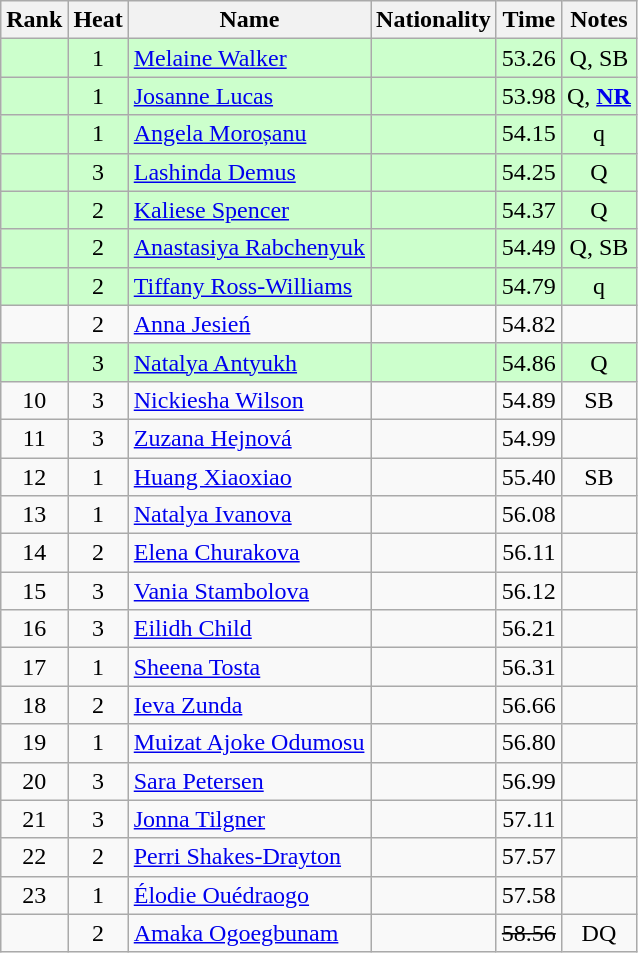<table class="wikitable sortable" style="text-align:center">
<tr>
<th>Rank</th>
<th>Heat</th>
<th>Name</th>
<th>Nationality</th>
<th>Time</th>
<th>Notes</th>
</tr>
<tr bgcolor=ccffcc>
<td></td>
<td>1</td>
<td align=left><a href='#'>Melaine Walker</a></td>
<td align=left></td>
<td>53.26</td>
<td>Q, SB</td>
</tr>
<tr bgcolor=ccffcc>
<td></td>
<td>1</td>
<td align=left><a href='#'>Josanne Lucas</a></td>
<td align=left></td>
<td>53.98</td>
<td>Q, <strong><a href='#'>NR</a></strong></td>
</tr>
<tr bgcolor=ccffcc>
<td></td>
<td>1</td>
<td align=left><a href='#'>Angela Moroșanu</a></td>
<td align=left></td>
<td>54.15</td>
<td>q</td>
</tr>
<tr bgcolor=ccffcc>
<td></td>
<td>3</td>
<td align=left><a href='#'>Lashinda Demus</a></td>
<td align=left></td>
<td>54.25</td>
<td>Q</td>
</tr>
<tr bgcolor=ccffcc>
<td></td>
<td>2</td>
<td align=left><a href='#'>Kaliese Spencer</a></td>
<td align=left></td>
<td>54.37</td>
<td>Q</td>
</tr>
<tr bgcolor=ccffcc>
<td></td>
<td>2</td>
<td align=left><a href='#'>Anastasiya Rabchenyuk</a></td>
<td align=left></td>
<td>54.49</td>
<td>Q, SB</td>
</tr>
<tr bgcolor=ccffcc>
<td></td>
<td>2</td>
<td align=left><a href='#'>Tiffany Ross-Williams</a></td>
<td align=left></td>
<td>54.79</td>
<td>q</td>
</tr>
<tr>
<td></td>
<td>2</td>
<td align=left><a href='#'>Anna Jesień</a></td>
<td align=left></td>
<td>54.82</td>
<td></td>
</tr>
<tr bgcolor=ccffcc>
<td></td>
<td>3</td>
<td align=left><a href='#'>Natalya Antyukh</a></td>
<td align=left></td>
<td>54.86</td>
<td>Q</td>
</tr>
<tr>
<td>10</td>
<td>3</td>
<td align=left><a href='#'>Nickiesha Wilson</a></td>
<td align=left></td>
<td>54.89</td>
<td>SB</td>
</tr>
<tr>
<td>11</td>
<td>3</td>
<td align=left><a href='#'>Zuzana Hejnová</a></td>
<td align=left></td>
<td>54.99</td>
<td></td>
</tr>
<tr>
<td>12</td>
<td>1</td>
<td align=left><a href='#'>Huang Xiaoxiao</a></td>
<td align=left></td>
<td>55.40</td>
<td>SB</td>
</tr>
<tr>
<td>13</td>
<td>1</td>
<td align=left><a href='#'>Natalya Ivanova</a></td>
<td align=left></td>
<td>56.08</td>
<td></td>
</tr>
<tr>
<td>14</td>
<td>2</td>
<td align=left><a href='#'>Elena Churakova</a></td>
<td align=left></td>
<td>56.11</td>
<td></td>
</tr>
<tr>
<td>15</td>
<td>3</td>
<td align=left><a href='#'>Vania Stambolova</a></td>
<td align=left></td>
<td>56.12</td>
<td></td>
</tr>
<tr>
<td>16</td>
<td>3</td>
<td align=left><a href='#'>Eilidh Child</a></td>
<td align=left></td>
<td>56.21</td>
<td></td>
</tr>
<tr>
<td>17</td>
<td>1</td>
<td align=left><a href='#'>Sheena Tosta</a></td>
<td align=left></td>
<td>56.31</td>
<td></td>
</tr>
<tr>
<td>18</td>
<td>2</td>
<td align=left><a href='#'>Ieva Zunda</a></td>
<td align=left></td>
<td>56.66</td>
<td></td>
</tr>
<tr>
<td>19</td>
<td>1</td>
<td align=left><a href='#'>Muizat Ajoke Odumosu</a></td>
<td align=left></td>
<td>56.80</td>
<td></td>
</tr>
<tr>
<td>20</td>
<td>3</td>
<td align=left><a href='#'>Sara Petersen</a></td>
<td align=left></td>
<td>56.99</td>
<td></td>
</tr>
<tr>
<td>21</td>
<td>3</td>
<td align=left><a href='#'>Jonna Tilgner</a></td>
<td align=left></td>
<td>57.11</td>
<td></td>
</tr>
<tr>
<td>22</td>
<td>2</td>
<td align=left><a href='#'>Perri Shakes-Drayton</a></td>
<td align=left></td>
<td>57.57</td>
<td></td>
</tr>
<tr>
<td>23</td>
<td>1</td>
<td align=left><a href='#'>Élodie Ouédraogo</a></td>
<td align=left></td>
<td>57.58</td>
<td></td>
</tr>
<tr>
<td></td>
<td>2</td>
<td align=left><a href='#'>Amaka Ogoegbunam</a></td>
<td align=left></td>
<td> <s>58.56</s></td>
<td>DQ</td>
</tr>
</table>
